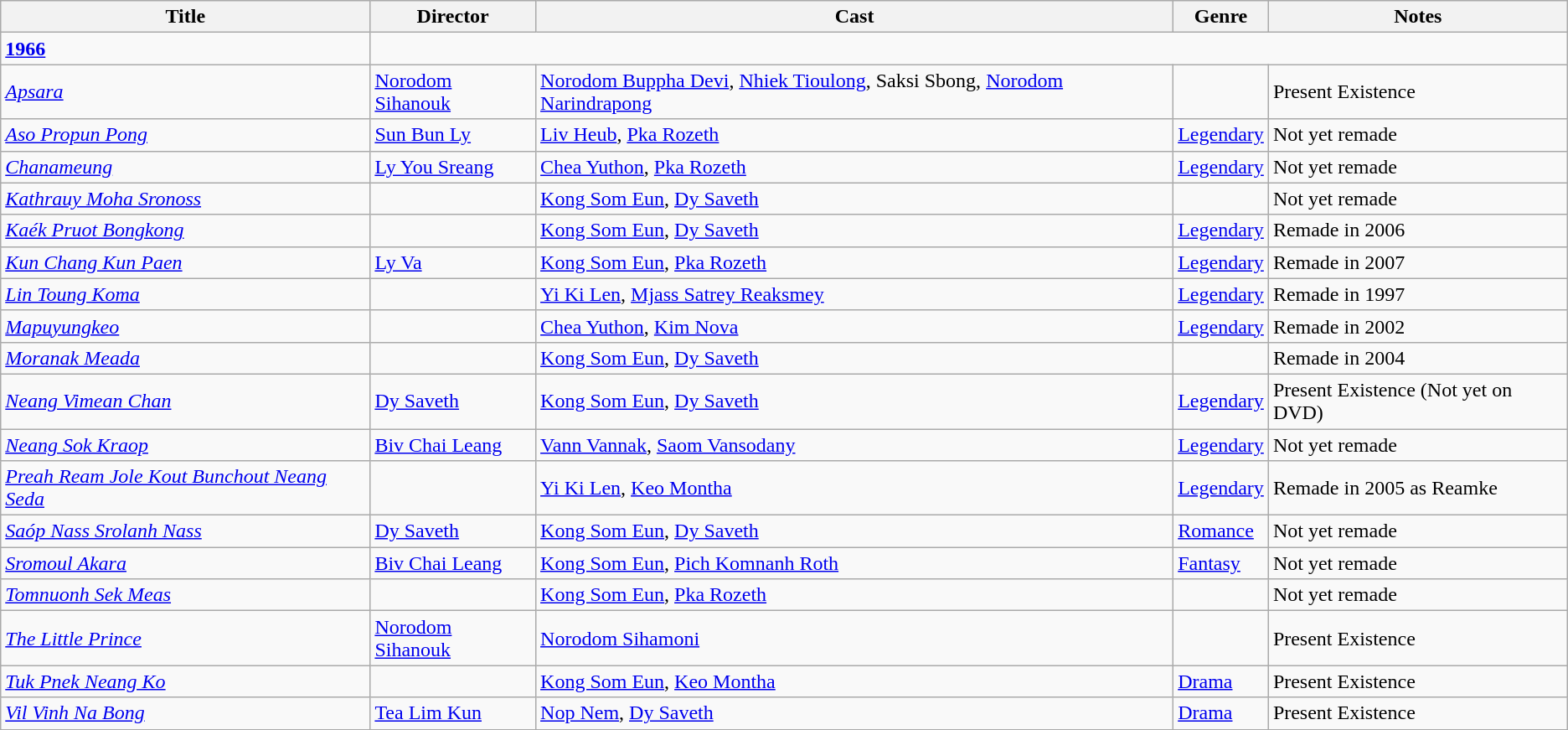<table class="wikitable">
<tr>
<th>Title</th>
<th>Director</th>
<th>Cast</th>
<th>Genre</th>
<th>Notes</th>
</tr>
<tr>
<td><strong><a href='#'>1966</a></strong></td>
</tr>
<tr>
<td><em><a href='#'>Apsara</a></em></td>
<td><a href='#'>Norodom Sihanouk</a></td>
<td><a href='#'>Norodom Buppha Devi</a>, <a href='#'>Nhiek Tioulong</a>, Saksi Sbong, <a href='#'>Norodom Narindrapong</a></td>
<td></td>
<td>Present Existence</td>
</tr>
<tr>
<td><em><a href='#'>Aso Propun Pong</a></em></td>
<td><a href='#'>Sun Bun Ly</a></td>
<td><a href='#'>Liv Heub</a>, <a href='#'>Pka Rozeth</a></td>
<td><a href='#'>Legendary</a></td>
<td>Not yet remade</td>
</tr>
<tr>
<td><em><a href='#'>Chanameung</a></em></td>
<td><a href='#'>Ly You Sreang</a></td>
<td><a href='#'>Chea Yuthon</a>, <a href='#'>Pka Rozeth</a></td>
<td><a href='#'>Legendary</a></td>
<td>Not yet remade</td>
</tr>
<tr>
<td><em><a href='#'>Kathrauy Moha Sronoss</a></em></td>
<td></td>
<td><a href='#'>Kong Som Eun</a>, <a href='#'>Dy Saveth</a></td>
<td></td>
<td>Not yet remade</td>
</tr>
<tr>
<td><em><a href='#'>Kaék Pruot Bongkong</a></em></td>
<td></td>
<td><a href='#'>Kong Som Eun</a>, <a href='#'>Dy Saveth</a></td>
<td><a href='#'>Legendary</a></td>
<td>Remade in 2006</td>
</tr>
<tr>
<td><em><a href='#'>Kun Chang Kun Paen</a></em></td>
<td><a href='#'>Ly Va</a></td>
<td><a href='#'>Kong Som Eun</a>, <a href='#'>Pka Rozeth</a></td>
<td><a href='#'>Legendary</a></td>
<td>Remade in 2007</td>
</tr>
<tr>
<td><em><a href='#'>Lin Toung Koma</a></em></td>
<td></td>
<td><a href='#'>Yi Ki Len</a>, <a href='#'>Mjass Satrey Reaksmey</a></td>
<td><a href='#'>Legendary</a></td>
<td>Remade in 1997</td>
</tr>
<tr>
<td><em><a href='#'>Mapuyungkeo</a></em></td>
<td></td>
<td><a href='#'>Chea Yuthon</a>, <a href='#'>Kim Nova</a></td>
<td><a href='#'>Legendary</a></td>
<td>Remade in 2002</td>
</tr>
<tr>
<td><em><a href='#'>Moranak Meada</a></em></td>
<td></td>
<td><a href='#'>Kong Som Eun</a>, <a href='#'>Dy Saveth</a></td>
<td></td>
<td>Remade in 2004</td>
</tr>
<tr>
<td><em><a href='#'>Neang Vimean Chan</a></em></td>
<td><a href='#'>Dy Saveth</a></td>
<td><a href='#'>Kong Som Eun</a>, <a href='#'>Dy Saveth</a></td>
<td><a href='#'>Legendary</a></td>
<td>Present Existence (Not yet on DVD)</td>
</tr>
<tr>
<td><em><a href='#'>Neang Sok Kraop</a></em></td>
<td><a href='#'>Biv Chai Leang</a></td>
<td><a href='#'>Vann Vannak</a>, <a href='#'>Saom Vansodany</a></td>
<td><a href='#'>Legendary</a></td>
<td>Not yet remade</td>
</tr>
<tr>
<td><em><a href='#'>Preah Ream Jole Kout Bunchout Neang Seda</a></em></td>
<td></td>
<td><a href='#'>Yi Ki Len</a>, <a href='#'>Keo Montha</a></td>
<td><a href='#'>Legendary</a></td>
<td>Remade in 2005 as Reamke</td>
</tr>
<tr>
<td><em><a href='#'>Saóp Nass Srolanh Nass</a></em></td>
<td><a href='#'>Dy Saveth</a></td>
<td><a href='#'>Kong Som Eun</a>, <a href='#'>Dy Saveth</a></td>
<td><a href='#'>Romance</a></td>
<td>Not yet remade</td>
</tr>
<tr>
<td><em><a href='#'>Sromoul Akara</a></em></td>
<td><a href='#'>Biv Chai Leang</a></td>
<td><a href='#'>Kong Som Eun</a>, <a href='#'>Pich Komnanh Roth</a></td>
<td><a href='#'>Fantasy</a></td>
<td>Not yet remade</td>
</tr>
<tr>
<td><em><a href='#'>Tomnuonh Sek Meas</a></em></td>
<td></td>
<td><a href='#'>Kong Som Eun</a>, <a href='#'>Pka Rozeth</a></td>
<td></td>
<td>Not yet remade</td>
</tr>
<tr>
<td><em><a href='#'>The Little Prince</a></em></td>
<td><a href='#'>Norodom Sihanouk</a></td>
<td><a href='#'>Norodom Sihamoni</a></td>
<td></td>
<td>Present Existence</td>
</tr>
<tr>
<td><em><a href='#'>Tuk Pnek Neang Ko</a></em></td>
<td></td>
<td><a href='#'>Kong Som Eun</a>, <a href='#'>Keo Montha</a></td>
<td><a href='#'>Drama</a></td>
<td>Present Existence</td>
</tr>
<tr>
<td><em><a href='#'>Vil Vinh Na Bong</a></em></td>
<td><a href='#'>Tea Lim Kun</a></td>
<td><a href='#'>Nop Nem</a>, <a href='#'>Dy Saveth</a></td>
<td><a href='#'>Drama</a></td>
<td>Present Existence</td>
</tr>
<tr>
</tr>
</table>
